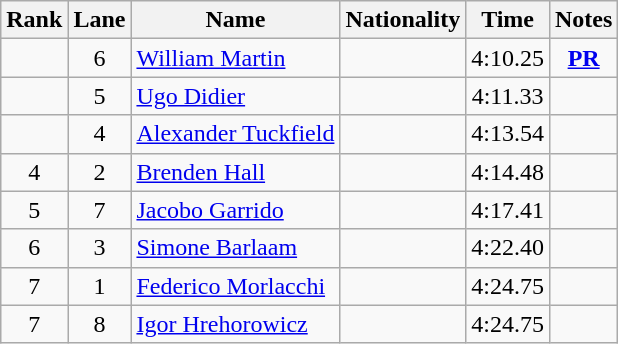<table class="wikitable sortable" style="text-align:center">
<tr>
<th>Rank</th>
<th>Lane</th>
<th>Name</th>
<th>Nationality</th>
<th>Time</th>
<th>Notes</th>
</tr>
<tr>
<td></td>
<td>6</td>
<td align="left"><a href='#'>William Martin</a></td>
<td align="left"></td>
<td>4:10.25</td>
<td><strong><a href='#'>PR</a></strong></td>
</tr>
<tr>
<td></td>
<td>5</td>
<td align="left"><a href='#'>Ugo Didier</a></td>
<td align="left"></td>
<td>4:11.33</td>
<td></td>
</tr>
<tr>
<td></td>
<td>4</td>
<td align="left"><a href='#'>Alexander Tuckfield</a></td>
<td align="left"></td>
<td>4:13.54</td>
<td></td>
</tr>
<tr>
<td>4</td>
<td>2</td>
<td align="left"><a href='#'>Brenden Hall</a></td>
<td align="left"></td>
<td>4:14.48</td>
<td></td>
</tr>
<tr>
<td>5</td>
<td>7</td>
<td align="left"><a href='#'>Jacobo Garrido</a></td>
<td align="left"></td>
<td>4:17.41</td>
<td></td>
</tr>
<tr>
<td>6</td>
<td>3</td>
<td align="left"><a href='#'>Simone Barlaam</a></td>
<td align="left"></td>
<td>4:22.40</td>
<td></td>
</tr>
<tr>
<td>7</td>
<td>1</td>
<td align="left"><a href='#'>Federico Morlacchi</a></td>
<td align="left"></td>
<td>4:24.75</td>
<td></td>
</tr>
<tr>
<td>7</td>
<td>8</td>
<td align="left"><a href='#'>Igor Hrehorowicz</a></td>
<td align="left"></td>
<td>4:24.75</td>
<td></td>
</tr>
</table>
